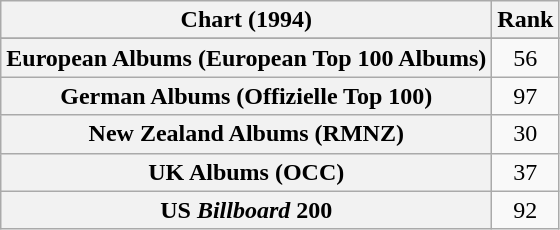<table class="wikitable plainrowheaders sortable" style="text-align:center;">
<tr>
<th scope="column">Chart (1994)</th>
<th scope="column">Rank</th>
</tr>
<tr>
</tr>
<tr>
<th scope="row">European Albums (European Top 100 Albums)</th>
<td>56</td>
</tr>
<tr>
<th scope="row">German Albums (Offizielle Top 100)</th>
<td>97</td>
</tr>
<tr>
<th scope="row">New Zealand Albums (RMNZ)</th>
<td>30</td>
</tr>
<tr>
<th scope="row">UK Albums (OCC)</th>
<td>37</td>
</tr>
<tr>
<th scope="row">US <em>Billboard</em> 200</th>
<td>92</td>
</tr>
</table>
